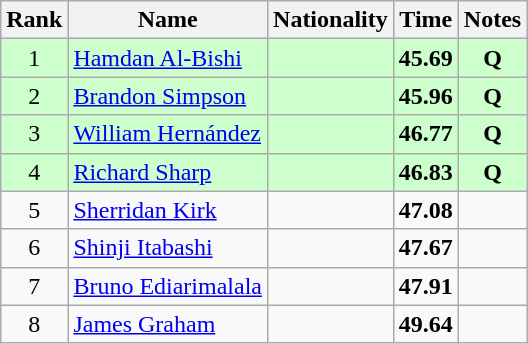<table class="wikitable sortable" style="text-align:center">
<tr>
<th>Rank</th>
<th>Name</th>
<th>Nationality</th>
<th>Time</th>
<th>Notes</th>
</tr>
<tr bgcolor=ccffcc>
<td>1</td>
<td align=left><a href='#'>Hamdan Al-Bishi</a></td>
<td align=left></td>
<td><strong>45.69</strong></td>
<td><strong>Q</strong></td>
</tr>
<tr bgcolor=ccffcc>
<td>2</td>
<td align=left><a href='#'>Brandon Simpson</a></td>
<td align=left></td>
<td><strong>45.96</strong></td>
<td><strong>Q</strong></td>
</tr>
<tr bgcolor=ccffcc>
<td>3</td>
<td align=left><a href='#'>William Hernández</a></td>
<td align=left></td>
<td><strong>46.77</strong></td>
<td><strong>Q</strong></td>
</tr>
<tr bgcolor=ccffcc>
<td>4</td>
<td align=left><a href='#'>Richard Sharp</a></td>
<td align=left></td>
<td><strong>46.83</strong></td>
<td><strong>Q</strong></td>
</tr>
<tr>
<td>5</td>
<td align=left><a href='#'>Sherridan Kirk</a></td>
<td align=left></td>
<td><strong>47.08</strong></td>
<td></td>
</tr>
<tr>
<td>6</td>
<td align=left><a href='#'>Shinji Itabashi</a></td>
<td align=left></td>
<td><strong>47.67</strong></td>
<td></td>
</tr>
<tr>
<td>7</td>
<td align=left><a href='#'>Bruno Ediarimalala</a></td>
<td align=left></td>
<td><strong>47.91</strong></td>
<td></td>
</tr>
<tr>
<td>8</td>
<td align=left><a href='#'>James Graham</a></td>
<td align=left></td>
<td><strong>49.64</strong></td>
<td></td>
</tr>
</table>
